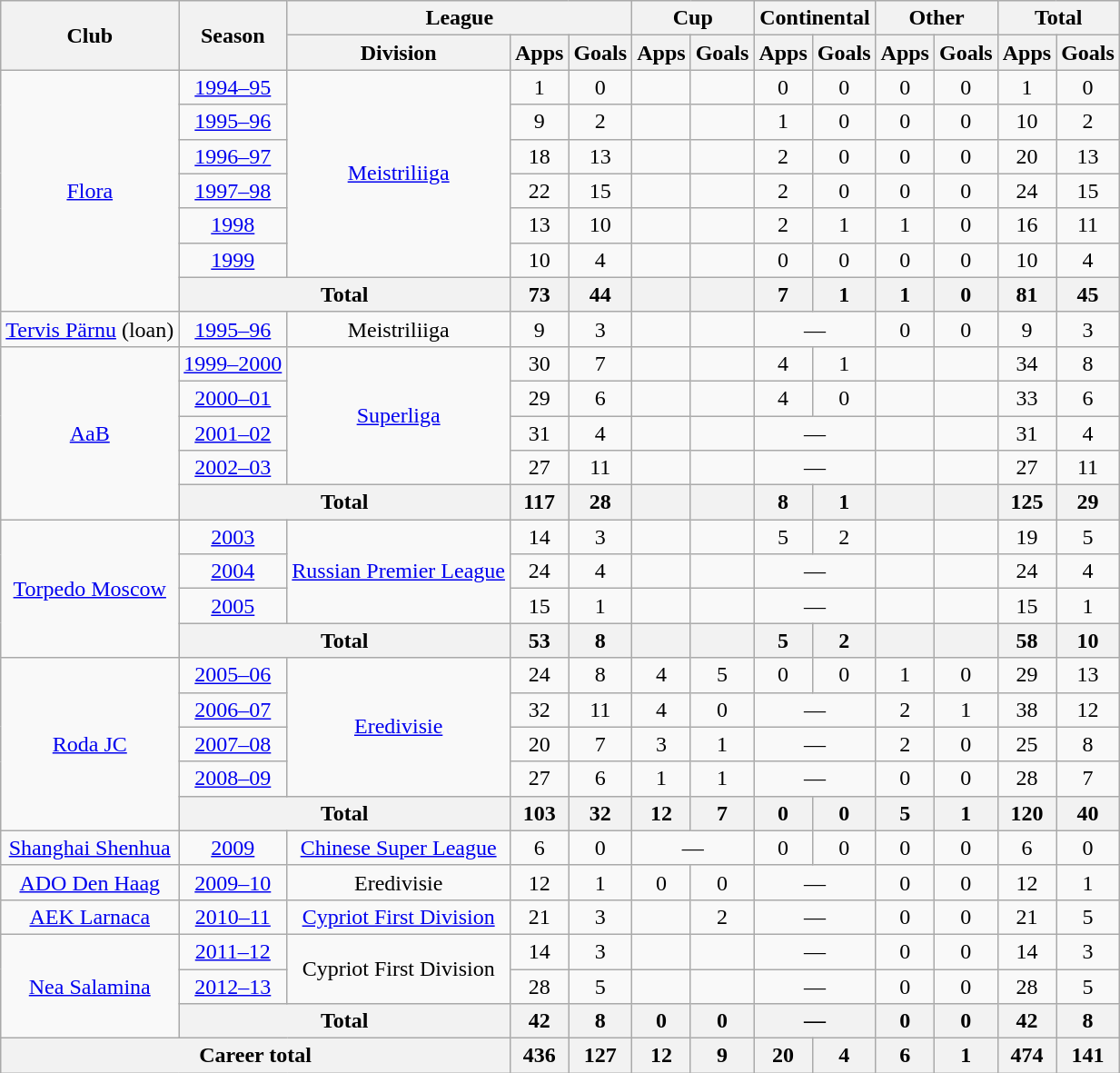<table class="wikitable" style="text-align:center">
<tr>
<th rowspan="2">Club</th>
<th rowspan="2">Season</th>
<th colspan="3">League</th>
<th colspan="2">Cup</th>
<th colspan="2">Continental</th>
<th colspan="2">Other</th>
<th colspan="2">Total</th>
</tr>
<tr>
<th>Division</th>
<th>Apps</th>
<th>Goals</th>
<th>Apps</th>
<th>Goals</th>
<th>Apps</th>
<th>Goals</th>
<th>Apps</th>
<th>Goals</th>
<th>Apps</th>
<th>Goals</th>
</tr>
<tr>
<td rowspan="7"><a href='#'>Flora</a></td>
<td><a href='#'>1994–95</a></td>
<td rowspan="6"><a href='#'>Meistriliiga</a></td>
<td>1</td>
<td>0</td>
<td></td>
<td></td>
<td>0</td>
<td>0</td>
<td>0</td>
<td>0</td>
<td>1</td>
<td>0</td>
</tr>
<tr>
<td><a href='#'>1995–96</a></td>
<td>9</td>
<td>2</td>
<td></td>
<td></td>
<td>1</td>
<td>0</td>
<td>0</td>
<td>0</td>
<td>10</td>
<td>2</td>
</tr>
<tr>
<td><a href='#'>1996–97</a></td>
<td>18</td>
<td>13</td>
<td></td>
<td></td>
<td>2</td>
<td>0</td>
<td>0</td>
<td>0</td>
<td>20</td>
<td>13</td>
</tr>
<tr>
<td><a href='#'>1997–98</a></td>
<td>22</td>
<td>15</td>
<td></td>
<td></td>
<td>2</td>
<td>0</td>
<td>0</td>
<td>0</td>
<td>24</td>
<td>15</td>
</tr>
<tr>
<td><a href='#'>1998</a></td>
<td>13</td>
<td>10</td>
<td></td>
<td></td>
<td>2</td>
<td>1</td>
<td>1</td>
<td>0</td>
<td>16</td>
<td>11</td>
</tr>
<tr>
<td><a href='#'>1999</a></td>
<td>10</td>
<td>4</td>
<td></td>
<td></td>
<td>0</td>
<td>0</td>
<td>0</td>
<td>0</td>
<td>10</td>
<td>4</td>
</tr>
<tr>
<th colspan="2">Total</th>
<th>73</th>
<th>44</th>
<th></th>
<th></th>
<th>7</th>
<th>1</th>
<th>1</th>
<th>0</th>
<th>81</th>
<th>45</th>
</tr>
<tr>
<td><a href='#'>Tervis Pärnu</a> (loan)</td>
<td><a href='#'>1995–96</a></td>
<td>Meistriliiga</td>
<td>9</td>
<td>3</td>
<td></td>
<td></td>
<td colspan="2">—</td>
<td>0</td>
<td>0</td>
<td>9</td>
<td>3</td>
</tr>
<tr>
<td rowspan="5"><a href='#'>AaB</a></td>
<td><a href='#'>1999–2000</a></td>
<td rowspan="4"><a href='#'>Superliga</a></td>
<td>30</td>
<td>7</td>
<td></td>
<td></td>
<td>4</td>
<td>1</td>
<td></td>
<td></td>
<td>34</td>
<td>8</td>
</tr>
<tr>
<td><a href='#'>2000–01</a></td>
<td>29</td>
<td>6</td>
<td></td>
<td></td>
<td>4</td>
<td>0</td>
<td></td>
<td></td>
<td>33</td>
<td>6</td>
</tr>
<tr>
<td><a href='#'>2001–02</a></td>
<td>31</td>
<td>4</td>
<td></td>
<td></td>
<td colspan="2">—</td>
<td></td>
<td></td>
<td>31</td>
<td>4</td>
</tr>
<tr>
<td><a href='#'>2002–03</a></td>
<td>27</td>
<td>11</td>
<td></td>
<td></td>
<td colspan="2">—</td>
<td></td>
<td></td>
<td>27</td>
<td>11</td>
</tr>
<tr>
<th colspan="2">Total</th>
<th>117</th>
<th>28</th>
<th></th>
<th></th>
<th>8</th>
<th>1</th>
<th></th>
<th></th>
<th>125</th>
<th>29</th>
</tr>
<tr>
<td rowspan="4"><a href='#'>Torpedo Moscow</a></td>
<td><a href='#'>2003</a></td>
<td rowspan="3"><a href='#'>Russian Premier League</a></td>
<td>14</td>
<td>3</td>
<td></td>
<td></td>
<td>5</td>
<td>2</td>
<td></td>
<td></td>
<td>19</td>
<td>5</td>
</tr>
<tr>
<td><a href='#'>2004</a></td>
<td>24</td>
<td>4</td>
<td></td>
<td></td>
<td colspan="2">—</td>
<td></td>
<td></td>
<td>24</td>
<td>4</td>
</tr>
<tr>
<td><a href='#'>2005</a></td>
<td>15</td>
<td>1</td>
<td></td>
<td></td>
<td colspan="2">—</td>
<td></td>
<td></td>
<td>15</td>
<td>1</td>
</tr>
<tr>
<th colspan="2">Total</th>
<th>53</th>
<th>8</th>
<th></th>
<th></th>
<th>5</th>
<th>2</th>
<th></th>
<th></th>
<th>58</th>
<th>10</th>
</tr>
<tr>
<td rowspan="5"><a href='#'>Roda JC</a></td>
<td><a href='#'>2005–06</a></td>
<td rowspan="4"><a href='#'>Eredivisie</a></td>
<td>24</td>
<td>8</td>
<td>4</td>
<td>5</td>
<td>0</td>
<td>0</td>
<td>1</td>
<td>0</td>
<td>29</td>
<td>13</td>
</tr>
<tr>
<td><a href='#'>2006–07</a></td>
<td>32</td>
<td>11</td>
<td>4</td>
<td>0</td>
<td colspan="2">—</td>
<td>2</td>
<td>1</td>
<td>38</td>
<td>12</td>
</tr>
<tr>
<td><a href='#'>2007–08</a></td>
<td>20</td>
<td>7</td>
<td>3</td>
<td>1</td>
<td colspan="2">—</td>
<td>2</td>
<td>0</td>
<td>25</td>
<td>8</td>
</tr>
<tr>
<td><a href='#'>2008–09</a></td>
<td>27</td>
<td>6</td>
<td>1</td>
<td>1</td>
<td colspan="2">—</td>
<td>0</td>
<td>0</td>
<td>28</td>
<td>7</td>
</tr>
<tr>
<th colspan="2">Total</th>
<th>103</th>
<th>32</th>
<th>12</th>
<th>7</th>
<th>0</th>
<th>0</th>
<th>5</th>
<th>1</th>
<th>120</th>
<th>40</th>
</tr>
<tr>
<td><a href='#'>Shanghai Shenhua</a></td>
<td><a href='#'>2009</a></td>
<td><a href='#'>Chinese Super League</a></td>
<td>6</td>
<td>0</td>
<td colspan="2">—</td>
<td>0</td>
<td>0</td>
<td>0</td>
<td>0</td>
<td>6</td>
<td>0</td>
</tr>
<tr>
<td><a href='#'>ADO Den Haag</a></td>
<td><a href='#'>2009–10</a></td>
<td>Eredivisie</td>
<td>12</td>
<td>1</td>
<td>0</td>
<td>0</td>
<td colspan="2">—</td>
<td>0</td>
<td>0</td>
<td>12</td>
<td>1</td>
</tr>
<tr>
<td><a href='#'>AEK Larnaca</a></td>
<td><a href='#'>2010–11</a></td>
<td><a href='#'>Cypriot First Division</a></td>
<td>21</td>
<td>3</td>
<td></td>
<td>2</td>
<td colspan="2">—</td>
<td>0</td>
<td>0</td>
<td>21</td>
<td>5</td>
</tr>
<tr>
<td rowspan="3"><a href='#'>Nea Salamina</a></td>
<td><a href='#'>2011–12</a></td>
<td rowspan="2">Cypriot First Division</td>
<td>14</td>
<td>3</td>
<td></td>
<td></td>
<td colspan="2">—</td>
<td>0</td>
<td>0</td>
<td>14</td>
<td>3</td>
</tr>
<tr>
<td><a href='#'>2012–13</a></td>
<td>28</td>
<td>5</td>
<td></td>
<td></td>
<td colspan="2">—</td>
<td>0</td>
<td>0</td>
<td>28</td>
<td>5</td>
</tr>
<tr>
<th colspan="2">Total</th>
<th>42</th>
<th>8</th>
<th>0</th>
<th>0</th>
<th colspan="2">—</th>
<th>0</th>
<th>0</th>
<th>42</th>
<th>8</th>
</tr>
<tr>
<th colspan="3">Career total</th>
<th>436</th>
<th>127</th>
<th>12</th>
<th>9</th>
<th>20</th>
<th>4</th>
<th>6</th>
<th>1</th>
<th>474</th>
<th>141</th>
</tr>
</table>
